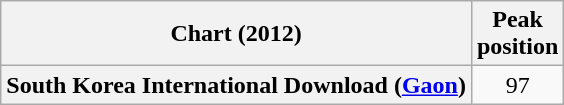<table class="wikitable plainrowheaders" style="text-align:center;">
<tr>
<th scope="col">Chart (2012)</th>
<th scope="col">Peak<br>position</th>
</tr>
<tr>
<th scope="row">South Korea International Download (<a href='#'>Gaon</a>)</th>
<td>97</td>
</tr>
</table>
